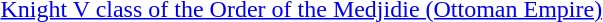<table>
<tr>
<td rowspan=2 style="width:60px; vertical-align:top;"></td>
<td><a href='#'>Knight V class of the Order of the Medjidie (Ottoman Empire)</a></td>
</tr>
<tr>
<td></td>
</tr>
</table>
